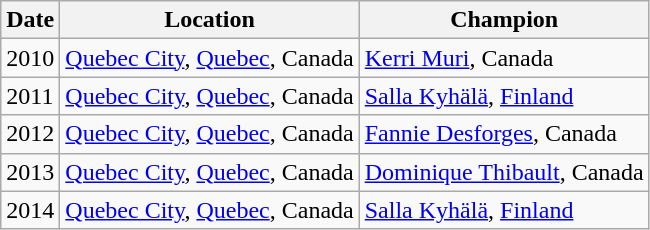<table class="wikitable">
<tr>
<th>Date</th>
<th>Location</th>
<th>Champion</th>
</tr>
<tr>
<td>2010</td>
<td><a href='#'>Quebec City</a>, <a href='#'>Quebec</a>, Canada</td>
<td><a href='#'>Kerri Muri</a>, Canada</td>
</tr>
<tr>
<td>2011</td>
<td><a href='#'>Quebec City</a>, <a href='#'>Quebec</a>, Canada</td>
<td><a href='#'>Salla Kyhälä</a>, <a href='#'>Finland</a></td>
</tr>
<tr>
<td>2012</td>
<td><a href='#'>Quebec City</a>, <a href='#'>Quebec</a>, Canada</td>
<td><a href='#'>Fannie Desforges</a>, Canada</td>
</tr>
<tr>
<td>2013</td>
<td><a href='#'>Quebec City</a>, <a href='#'>Quebec</a>, Canada</td>
<td><a href='#'>Dominique Thibault</a>, Canada</td>
</tr>
<tr>
<td>2014</td>
<td><a href='#'>Quebec City</a>, <a href='#'>Quebec</a>, Canada</td>
<td><a href='#'>Salla Kyhälä</a>, <a href='#'>Finland</a></td>
</tr>
</table>
